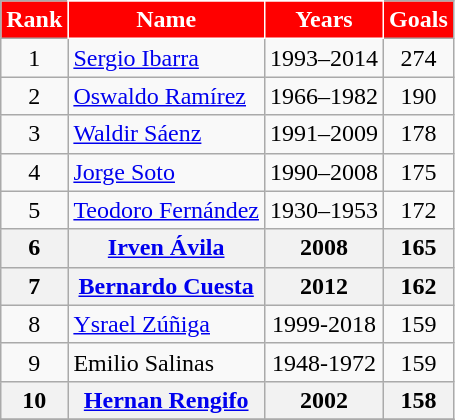<table class="wikitable" style="text-align:center;">
<tr>
<th style="background:red; color:white; border:1px;">Rank</th>
<th style="background:red; color:white; border:1px solid white;">Name</th>
<th style="background:red; color:white; border:1px solid white;">Years</th>
<th style="background:red; color:white; border:1px;">Goals</th>
</tr>
<tr>
<td>1</td>
<td align=left> <a href='#'>Sergio Ibarra</a></td>
<td>1993–2014</td>
<td>274</td>
</tr>
<tr>
<td>2</td>
<td align=left> <a href='#'>Oswaldo Ramírez</a></td>
<td>1966–1982</td>
<td>190</td>
</tr>
<tr>
<td>3</td>
<td align=left> <a href='#'>Waldir Sáenz</a></td>
<td>1991–2009</td>
<td>178</td>
</tr>
<tr>
<td>4</td>
<td align=left> <a href='#'>Jorge Soto</a></td>
<td>1990–2008</td>
<td>175</td>
</tr>
<tr>
<td>5</td>
<td align=left> <a href='#'>Teodoro Fernández</a></td>
<td>1930–1953</td>
<td>172</td>
</tr>
<tr>
<th>6</th>
<th align=left> <a href='#'>Irven Ávila</a></th>
<th>2008</th>
<th>165</th>
</tr>
<tr>
<th>7</th>
<th align=left> <a href='#'>Bernardo Cuesta</a></th>
<th>2012</th>
<th>162</th>
</tr>
<tr>
<td>8</td>
<td align=left> <a href='#'>Ysrael Zúñiga</a></td>
<td>1999-2018</td>
<td>159</td>
</tr>
<tr>
<td>9</td>
<td align=left> Emilio Salinas</td>
<td>1948-1972</td>
<td>159</td>
</tr>
<tr>
<th>10</th>
<th align=left> <a href='#'>Hernan Rengifo</a></th>
<th>2002</th>
<th>158</th>
</tr>
<tr>
</tr>
</table>
